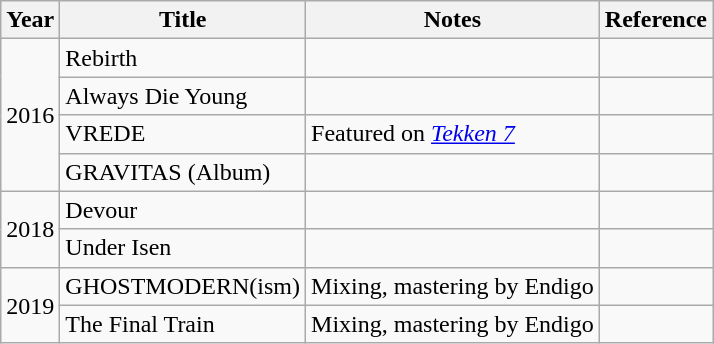<table class="wikitable sortable">
<tr>
<th>Year</th>
<th>Title</th>
<th>Notes</th>
<th>Reference</th>
</tr>
<tr>
<td rowspan="4">2016</td>
<td>Rebirth</td>
<td></td>
<td></td>
</tr>
<tr>
<td>Always Die Young</td>
<td></td>
<td></td>
</tr>
<tr>
<td>VREDE</td>
<td>Featured on <em><a href='#'>Tekken 7</a></em></td>
<td></td>
</tr>
<tr>
<td>GRAVITAS (Album)</td>
<td></td>
<td></td>
</tr>
<tr>
<td rowspan="2">2018</td>
<td>Devour</td>
<td></td>
<td></td>
</tr>
<tr>
<td>Under Isen</td>
<td></td>
<td></td>
</tr>
<tr>
<td rowspan="2">2019</td>
<td>GHOSTMODERN(ism)</td>
<td>Mixing, mastering by Endigo</td>
<td></td>
</tr>
<tr>
<td>The Final Train</td>
<td>Mixing, mastering by Endigo</td>
<td></td>
</tr>
</table>
